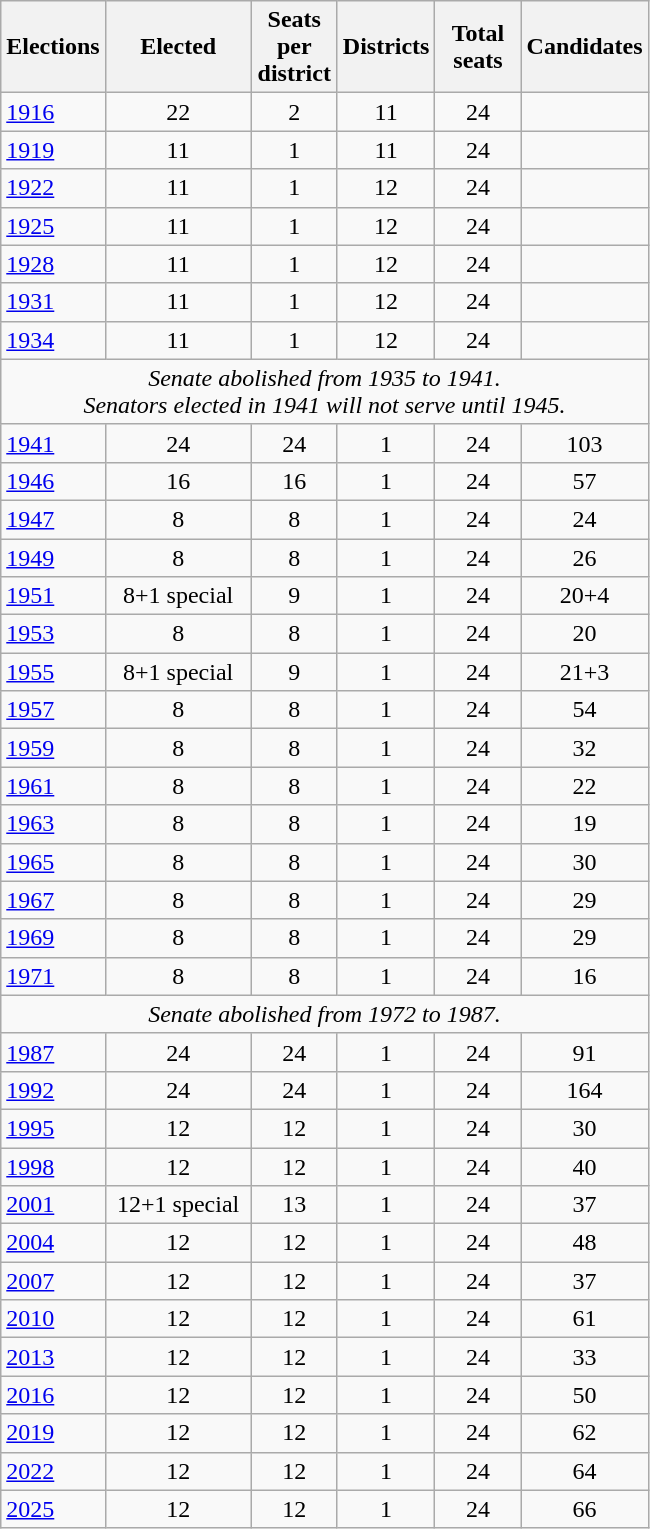<table class=wikitable style="text-align:center;">
<tr>
<th width=60px>Elections</th>
<th width=90px>Elected</th>
<th width=50px>Seats per<br>district</th>
<th width=50px>Districts</th>
<th width=50px>Total<br>seats</th>
<th>Candidates</th>
</tr>
<tr>
<td style="text-align:left"><a href='#'>1916</a></td>
<td>22</td>
<td>2</td>
<td>11</td>
<td>24</td>
<td></td>
</tr>
<tr>
<td style="text-align:left"><a href='#'>1919</a></td>
<td>11</td>
<td>1</td>
<td>11</td>
<td>24</td>
<td></td>
</tr>
<tr>
<td style="text-align:left"><a href='#'>1922</a></td>
<td>11</td>
<td>1</td>
<td>12</td>
<td>24</td>
<td></td>
</tr>
<tr>
<td style="text-align:left"><a href='#'>1925</a></td>
<td>11</td>
<td>1</td>
<td>12</td>
<td>24</td>
<td></td>
</tr>
<tr>
<td style="text-align:left"><a href='#'>1928</a></td>
<td>11</td>
<td>1</td>
<td>12</td>
<td>24</td>
<td></td>
</tr>
<tr>
<td style="text-align:left"><a href='#'>1931</a></td>
<td>11</td>
<td>1</td>
<td>12</td>
<td>24</td>
<td></td>
</tr>
<tr>
<td style="text-align:left"><a href='#'>1934</a></td>
<td>11</td>
<td>1</td>
<td>12</td>
<td>24</td>
<td></td>
</tr>
<tr>
<td colspan="6"><em>Senate abolished from 1935 to 1941.<br>Senators elected in 1941 will not serve until 1945.</em></td>
</tr>
<tr>
<td style="text-align:left"><a href='#'>1941</a></td>
<td>24</td>
<td>24</td>
<td>1</td>
<td>24</td>
<td>103</td>
</tr>
<tr>
<td style="text-align:left"><a href='#'>1946</a></td>
<td>16</td>
<td>16</td>
<td>1</td>
<td>24</td>
<td>57</td>
</tr>
<tr>
<td style="text-align:left"><a href='#'>1947</a></td>
<td>8</td>
<td>8</td>
<td>1</td>
<td>24</td>
<td>24</td>
</tr>
<tr>
<td style="text-align:left"><a href='#'>1949</a></td>
<td>8</td>
<td>8</td>
<td>1</td>
<td>24</td>
<td>26</td>
</tr>
<tr>
<td style="text-align:left"><a href='#'>1951</a></td>
<td>8+1 special</td>
<td>9</td>
<td>1</td>
<td>24</td>
<td>20+4</td>
</tr>
<tr>
<td style="text-align:left"><a href='#'>1953</a></td>
<td>8</td>
<td>8</td>
<td>1</td>
<td>24</td>
<td>20</td>
</tr>
<tr>
<td style="text-align:left"><a href='#'>1955</a></td>
<td>8+1 special</td>
<td>9</td>
<td>1</td>
<td>24</td>
<td>21+3</td>
</tr>
<tr>
<td style="text-align:left"><a href='#'>1957</a></td>
<td>8</td>
<td>8</td>
<td>1</td>
<td>24</td>
<td>54</td>
</tr>
<tr>
<td style="text-align:left"><a href='#'>1959</a></td>
<td>8</td>
<td>8</td>
<td>1</td>
<td>24</td>
<td>32</td>
</tr>
<tr>
<td style="text-align:left"><a href='#'>1961</a></td>
<td>8</td>
<td>8</td>
<td>1</td>
<td>24</td>
<td>22</td>
</tr>
<tr>
<td style="text-align:left"><a href='#'>1963</a></td>
<td>8</td>
<td>8</td>
<td>1</td>
<td>24</td>
<td>19</td>
</tr>
<tr>
<td style="text-align:left"><a href='#'>1965</a></td>
<td>8</td>
<td>8</td>
<td>1</td>
<td>24</td>
<td>30</td>
</tr>
<tr>
<td style="text-align:left"><a href='#'>1967</a></td>
<td>8</td>
<td>8</td>
<td>1</td>
<td>24</td>
<td>29</td>
</tr>
<tr>
<td style="text-align:left"><a href='#'>1969</a></td>
<td>8</td>
<td>8</td>
<td>1</td>
<td>24</td>
<td>29</td>
</tr>
<tr>
<td style="text-align:left"><a href='#'>1971</a></td>
<td>8</td>
<td>8</td>
<td>1</td>
<td>24</td>
<td>16</td>
</tr>
<tr>
<td colspan="6"><em>Senate abolished from 1972 to 1987.</em></td>
</tr>
<tr>
<td style="text-align:left"><a href='#'>1987</a></td>
<td>24</td>
<td>24</td>
<td>1</td>
<td>24</td>
<td>91</td>
</tr>
<tr>
<td style="text-align:left"><a href='#'>1992</a></td>
<td>24</td>
<td>24</td>
<td>1</td>
<td>24</td>
<td>164</td>
</tr>
<tr>
<td style="text-align:left"><a href='#'>1995</a></td>
<td>12</td>
<td>12</td>
<td>1</td>
<td>24</td>
<td>30</td>
</tr>
<tr>
<td style="text-align:left"><a href='#'>1998</a></td>
<td>12</td>
<td>12</td>
<td>1</td>
<td>24</td>
<td>40</td>
</tr>
<tr>
<td style="text-align:left"><a href='#'>2001</a></td>
<td>12+1 special</td>
<td>13</td>
<td>1</td>
<td>24</td>
<td>37</td>
</tr>
<tr>
<td style="text-align:left"><a href='#'>2004</a></td>
<td>12</td>
<td>12</td>
<td>1</td>
<td>24</td>
<td>48</td>
</tr>
<tr>
<td style="text-align:left"><a href='#'>2007</a></td>
<td>12</td>
<td>12</td>
<td>1</td>
<td>24</td>
<td>37</td>
</tr>
<tr>
<td style="text-align:left"><a href='#'>2010</a></td>
<td>12</td>
<td>12</td>
<td>1</td>
<td>24</td>
<td>61</td>
</tr>
<tr>
<td style="text-align:left"><a href='#'>2013</a></td>
<td>12</td>
<td>12</td>
<td>1</td>
<td>24</td>
<td>33</td>
</tr>
<tr>
<td style="text-align:left"><a href='#'>2016</a></td>
<td>12</td>
<td>12</td>
<td>1</td>
<td>24</td>
<td>50</td>
</tr>
<tr>
<td style="text-align:left"><a href='#'>2019</a></td>
<td>12</td>
<td>12</td>
<td>1</td>
<td>24</td>
<td>62</td>
</tr>
<tr>
<td style="text-align:left"><a href='#'>2022</a></td>
<td>12</td>
<td>12</td>
<td>1</td>
<td>24</td>
<td>64</td>
</tr>
<tr>
<td style="text-align:left"><a href='#'>2025</a></td>
<td>12</td>
<td>12</td>
<td>1</td>
<td>24</td>
<td>66</td>
</tr>
</table>
